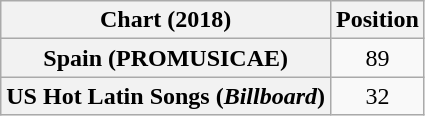<table class="wikitable plainrowheaders" style="text-align:center">
<tr>
<th scope="col">Chart (2018)</th>
<th scope="col">Position</th>
</tr>
<tr>
<th scope="row">Spain (PROMUSICAE)</th>
<td>89</td>
</tr>
<tr>
<th scope="row">US Hot Latin Songs (<em>Billboard</em>)</th>
<td>32</td>
</tr>
</table>
